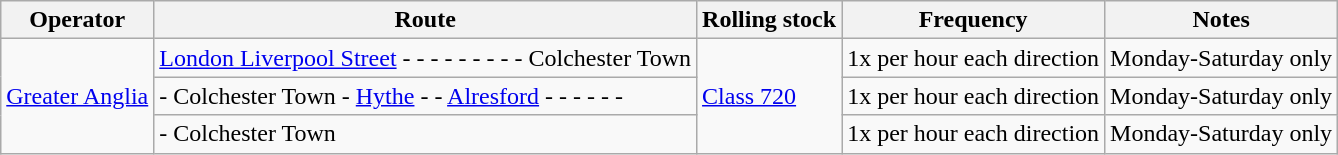<table class="wikitable vatop">
<tr>
<th>Operator</th>
<th>Route</th>
<th>Rolling stock</th>
<th>Frequency</th>
<th>Notes</th>
</tr>
<tr>
<td rowspan="3"><a href='#'>Greater Anglia</a></td>
<td><a href='#'>London Liverpool Street</a> -  -  -  -  -  -  -  -  - Colchester Town</td>
<td rowspan="3"><a href='#'>Class 720</a></td>
<td>1x per hour each direction</td>
<td>Monday-Saturday only</td>
</tr>
<tr>
<td> - Colchester Town - <a href='#'>Hythe</a> -  - <a href='#'>Alresford</a> -  -  -  -  -  - </td>
<td>1x per hour each direction</td>
<td>Monday-Saturday only</td>
</tr>
<tr>
<td> - Colchester Town</td>
<td>1x per hour each direction</td>
<td>Monday-Saturday only</td>
</tr>
</table>
